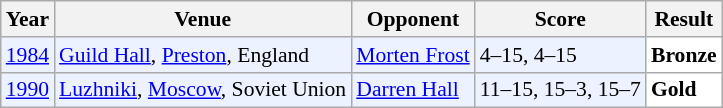<table class="sortable wikitable" style="font-size: 90%;">
<tr>
<th>Year</th>
<th>Venue</th>
<th>Opponent</th>
<th>Score</th>
<th>Result</th>
</tr>
<tr style="background:#ECF2FF">
<td align="center"><a href='#'>1984</a></td>
<td align="left"><a href='#'>Guild Hall</a>, <a href='#'>Preston</a>, England</td>
<td align="left"> <a href='#'>Morten Frost</a></td>
<td align="left">4–15, 4–15</td>
<td style="text-align:left; background:white"> <strong>Bronze</strong></td>
</tr>
<tr style="background:#ECF2FF">
<td align="center"><a href='#'>1990</a></td>
<td align="left"><a href='#'>Luzhniki</a>, <a href='#'>Moscow</a>, Soviet Union</td>
<td align="left"> <a href='#'>Darren Hall</a></td>
<td align="left">11–15, 15–3, 15–7</td>
<td style="text-align:left; background:white"> <strong>Gold</strong></td>
</tr>
</table>
